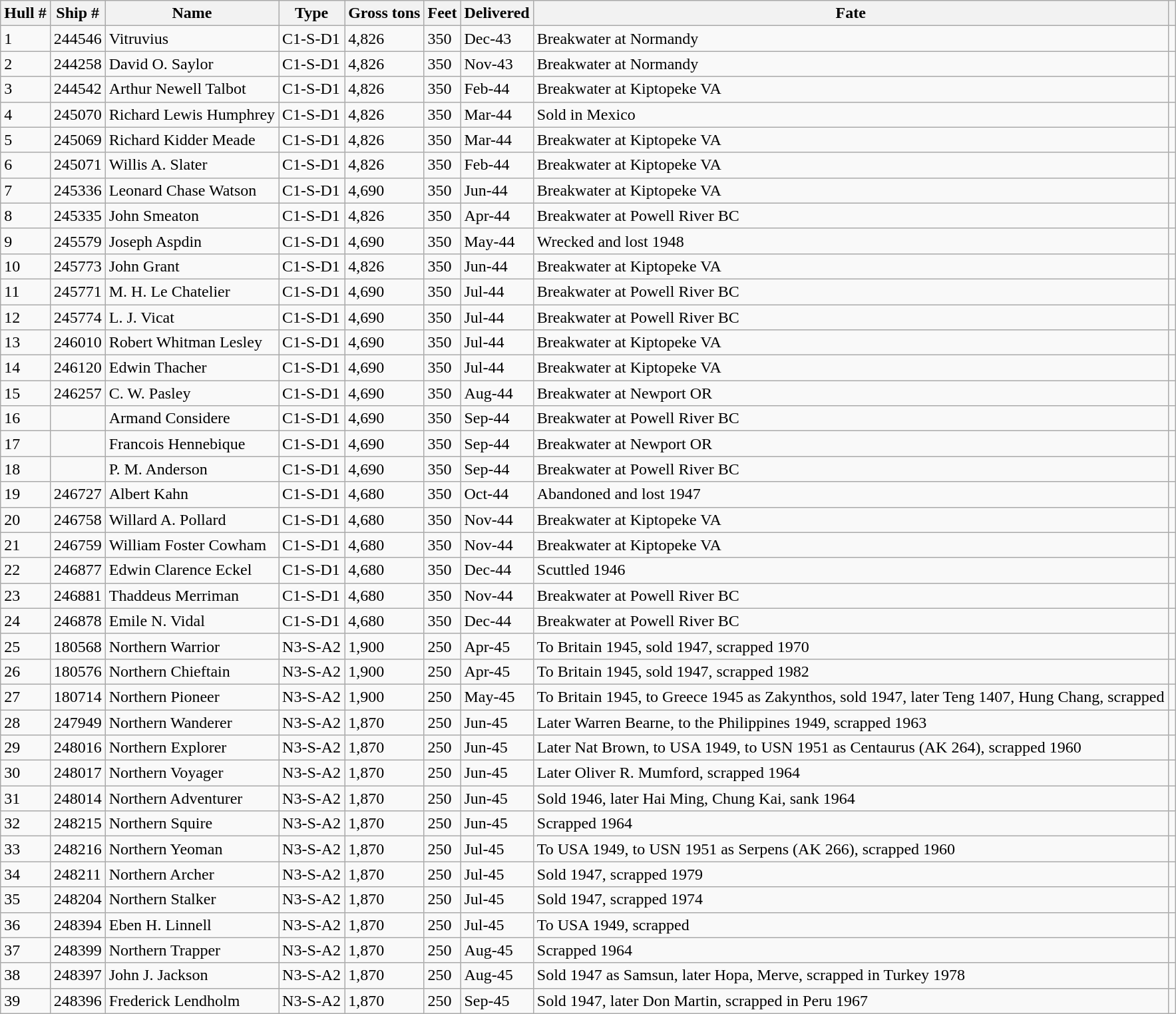<table class="wikitable collapsible collapsed">
<tr>
<th>Hull #</th>
<th>Ship #</th>
<th>Name</th>
<th>Type</th>
<th>Gross tons</th>
<th>Feet</th>
<th>Delivered</th>
<th>Fate</th>
<th></th>
</tr>
<tr>
<td>1</td>
<td>244546</td>
<td>Vitruvius</td>
<td>C1-S-D1</td>
<td>4,826</td>
<td>350</td>
<td>Dec-43</td>
<td>Breakwater at Normandy</td>
<td></td>
</tr>
<tr>
<td>2</td>
<td>244258</td>
<td>David O. Saylor</td>
<td>C1-S-D1</td>
<td>4,826</td>
<td>350</td>
<td>Nov-43</td>
<td>Breakwater at Normandy</td>
<td></td>
</tr>
<tr>
<td>3</td>
<td>244542</td>
<td>Arthur Newell Talbot</td>
<td>C1-S-D1</td>
<td>4,826</td>
<td>350</td>
<td>Feb-44</td>
<td>Breakwater at Kiptopeke VA</td>
<td></td>
</tr>
<tr>
<td>4</td>
<td>245070</td>
<td>Richard Lewis Humphrey</td>
<td>C1-S-D1</td>
<td>4,826</td>
<td>350</td>
<td>Mar-44</td>
<td>Sold in Mexico</td>
<td></td>
</tr>
<tr>
<td>5</td>
<td>245069</td>
<td>Richard Kidder Meade</td>
<td>C1-S-D1</td>
<td>4,826</td>
<td>350</td>
<td>Mar-44</td>
<td>Breakwater at Kiptopeke VA</td>
<td></td>
</tr>
<tr>
<td>6</td>
<td>245071</td>
<td>Willis A. Slater</td>
<td>C1-S-D1</td>
<td>4,826</td>
<td>350</td>
<td>Feb-44</td>
<td>Breakwater at Kiptopeke VA</td>
<td></td>
</tr>
<tr>
<td>7</td>
<td>245336</td>
<td>Leonard Chase Watson</td>
<td>C1-S-D1</td>
<td>4,690</td>
<td>350</td>
<td>Jun-44</td>
<td>Breakwater at Kiptopeke VA</td>
<td></td>
</tr>
<tr>
<td>8</td>
<td>245335</td>
<td>John Smeaton</td>
<td>C1-S-D1</td>
<td>4,826</td>
<td>350</td>
<td>Apr-44</td>
<td>Breakwater at Powell River BC</td>
<td></td>
</tr>
<tr>
<td>9</td>
<td>245579</td>
<td>Joseph Aspdin</td>
<td>C1-S-D1</td>
<td>4,690</td>
<td>350</td>
<td>May-44</td>
<td>Wrecked and lost 1948</td>
<td></td>
</tr>
<tr>
<td>10</td>
<td>245773</td>
<td>John Grant</td>
<td>C1-S-D1</td>
<td>4,826</td>
<td>350</td>
<td>Jun-44</td>
<td>Breakwater at Kiptopeke VA</td>
<td></td>
</tr>
<tr>
<td>11</td>
<td>245771</td>
<td>M. H. Le Chatelier</td>
<td>C1-S-D1</td>
<td>4,690</td>
<td>350</td>
<td>Jul-44</td>
<td>Breakwater at Powell River BC</td>
<td></td>
</tr>
<tr>
<td>12</td>
<td>245774</td>
<td>L. J. Vicat</td>
<td>C1-S-D1</td>
<td>4,690</td>
<td>350</td>
<td>Jul-44</td>
<td>Breakwater at Powell River BC</td>
<td></td>
</tr>
<tr>
<td>13</td>
<td>246010</td>
<td>Robert Whitman Lesley</td>
<td>C1-S-D1</td>
<td>4,690</td>
<td>350</td>
<td>Jul-44</td>
<td>Breakwater at Kiptopeke VA</td>
<td></td>
</tr>
<tr>
<td>14</td>
<td>246120</td>
<td>Edwin Thacher</td>
<td>C1-S-D1</td>
<td>4,690</td>
<td>350</td>
<td>Jul-44</td>
<td>Breakwater at Kiptopeke VA</td>
<td></td>
</tr>
<tr>
<td>15</td>
<td>246257</td>
<td>C. W. Pasley</td>
<td>C1-S-D1</td>
<td>4,690</td>
<td>350</td>
<td>Aug-44</td>
<td>Breakwater at Newport OR</td>
<td></td>
</tr>
<tr>
<td>16</td>
<td></td>
<td>Armand Considere</td>
<td>C1-S-D1</td>
<td>4,690</td>
<td>350</td>
<td>Sep-44</td>
<td>Breakwater at Powell River BC</td>
<td></td>
</tr>
<tr>
<td>17</td>
<td></td>
<td>Francois Hennebique</td>
<td>C1-S-D1</td>
<td>4,690</td>
<td>350</td>
<td>Sep-44</td>
<td>Breakwater at Newport OR</td>
<td></td>
</tr>
<tr>
<td>18</td>
<td></td>
<td>P. M. Anderson</td>
<td>C1-S-D1</td>
<td>4,690</td>
<td>350</td>
<td>Sep-44</td>
<td>Breakwater at Powell River BC</td>
<td></td>
</tr>
<tr>
<td>19</td>
<td>246727</td>
<td>Albert Kahn</td>
<td>C1-S-D1</td>
<td>4,680</td>
<td>350</td>
<td>Oct-44</td>
<td>Abandoned and lost 1947</td>
<td></td>
</tr>
<tr>
<td>20</td>
<td>246758</td>
<td>Willard A. Pollard</td>
<td>C1-S-D1</td>
<td>4,680</td>
<td>350</td>
<td>Nov-44</td>
<td>Breakwater at Kiptopeke VA</td>
<td></td>
</tr>
<tr>
<td>21</td>
<td>246759</td>
<td>William Foster Cowham</td>
<td>C1-S-D1</td>
<td>4,680</td>
<td>350</td>
<td>Nov-44</td>
<td>Breakwater at Kiptopeke VA</td>
<td></td>
</tr>
<tr>
<td>22</td>
<td>246877</td>
<td>Edwin Clarence Eckel</td>
<td>C1-S-D1</td>
<td>4,680</td>
<td>350</td>
<td>Dec-44</td>
<td>Scuttled 1946</td>
<td></td>
</tr>
<tr>
<td>23</td>
<td>246881</td>
<td>Thaddeus Merriman</td>
<td>C1-S-D1</td>
<td>4,680</td>
<td>350</td>
<td>Nov-44</td>
<td>Breakwater at Powell River BC</td>
<td></td>
</tr>
<tr>
<td>24</td>
<td>246878</td>
<td>Emile N. Vidal</td>
<td>C1-S-D1</td>
<td>4,680</td>
<td>350</td>
<td>Dec-44</td>
<td>Breakwater at Powell River BC</td>
<td></td>
</tr>
<tr>
<td>25</td>
<td>180568</td>
<td>Northern Warrior</td>
<td>N3-S-A2</td>
<td>1,900</td>
<td>250</td>
<td>Apr-45</td>
<td>To Britain 1945, sold 1947, scrapped 1970</td>
<td></td>
</tr>
<tr>
<td>26</td>
<td>180576</td>
<td>Northern Chieftain</td>
<td>N3-S-A2</td>
<td>1,900</td>
<td>250</td>
<td>Apr-45</td>
<td>To Britain 1945, sold 1947, scrapped 1982</td>
<td></td>
</tr>
<tr>
<td>27</td>
<td>180714</td>
<td>Northern Pioneer</td>
<td>N3-S-A2</td>
<td>1,900</td>
<td>250</td>
<td>May-45</td>
<td>To Britain 1945, to Greece 1945 as Zakynthos, sold 1947, later Teng 1407, Hung Chang, scrapped</td>
<td></td>
</tr>
<tr>
<td>28</td>
<td>247949</td>
<td>Northern Wanderer</td>
<td>N3-S-A2</td>
<td>1,870</td>
<td>250</td>
<td>Jun-45</td>
<td>Later Warren Bearne, to the Philippines 1949, scrapped 1963</td>
<td></td>
</tr>
<tr>
<td>29</td>
<td>248016</td>
<td>Northern Explorer</td>
<td>N3-S-A2</td>
<td>1,870</td>
<td>250</td>
<td>Jun-45</td>
<td>Later Nat Brown, to USA 1949, to USN 1951 as Centaurus (AK 264), scrapped 1960</td>
<td></td>
</tr>
<tr>
<td>30</td>
<td>248017</td>
<td>Northern Voyager</td>
<td>N3-S-A2</td>
<td>1,870</td>
<td>250</td>
<td>Jun-45</td>
<td>Later Oliver R. Mumford, scrapped 1964</td>
<td></td>
</tr>
<tr>
<td>31</td>
<td>248014</td>
<td>Northern Adventurer</td>
<td>N3-S-A2</td>
<td>1,870</td>
<td>250</td>
<td>Jun-45</td>
<td>Sold 1946, later Hai Ming, Chung Kai, sank 1964</td>
<td></td>
</tr>
<tr>
<td>32</td>
<td>248215</td>
<td>Northern Squire</td>
<td>N3-S-A2</td>
<td>1,870</td>
<td>250</td>
<td>Jun-45</td>
<td>Scrapped 1964</td>
<td></td>
</tr>
<tr>
<td>33</td>
<td>248216</td>
<td>Northern Yeoman</td>
<td>N3-S-A2</td>
<td>1,870</td>
<td>250</td>
<td>Jul-45</td>
<td>To USA 1949, to USN 1951 as Serpens (AK 266), scrapped 1960</td>
<td></td>
</tr>
<tr>
<td>34</td>
<td>248211</td>
<td>Northern Archer</td>
<td>N3-S-A2</td>
<td>1,870</td>
<td>250</td>
<td>Jul-45</td>
<td>Sold 1947, scrapped 1979</td>
<td></td>
</tr>
<tr>
<td>35</td>
<td>248204</td>
<td>Northern Stalker</td>
<td>N3-S-A2</td>
<td>1,870</td>
<td>250</td>
<td>Jul-45</td>
<td>Sold 1947, scrapped 1974</td>
<td></td>
</tr>
<tr>
<td>36</td>
<td>248394</td>
<td>Eben H. Linnell</td>
<td>N3-S-A2</td>
<td>1,870</td>
<td>250</td>
<td>Jul-45</td>
<td>To USA 1949, scrapped</td>
<td></td>
</tr>
<tr>
<td>37</td>
<td>248399</td>
<td>Northern Trapper</td>
<td>N3-S-A2</td>
<td>1,870</td>
<td>250</td>
<td>Aug-45</td>
<td>Scrapped 1964</td>
<td></td>
</tr>
<tr>
<td>38</td>
<td>248397</td>
<td>John J. Jackson</td>
<td>N3-S-A2</td>
<td>1,870</td>
<td>250</td>
<td>Aug-45</td>
<td>Sold 1947 as Samsun, later Hopa, Merve, scrapped in Turkey 1978</td>
<td></td>
</tr>
<tr>
<td>39</td>
<td>248396</td>
<td>Frederick Lendholm</td>
<td>N3-S-A2</td>
<td>1,870</td>
<td>250</td>
<td>Sep-45</td>
<td>Sold 1947, later Don Martin, scrapped in Peru 1967</td>
<td></td>
</tr>
</table>
